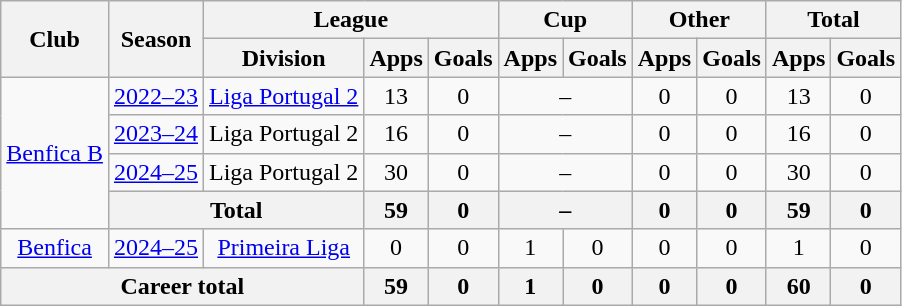<table class="wikitable" style="text-align:center">
<tr>
<th rowspan="2">Club</th>
<th rowspan="2">Season</th>
<th colspan="3">League</th>
<th colspan="2">Cup</th>
<th colspan="2">Other</th>
<th colspan="2">Total</th>
</tr>
<tr>
<th>Division</th>
<th>Apps</th>
<th>Goals</th>
<th>Apps</th>
<th>Goals</th>
<th>Apps</th>
<th>Goals</th>
<th>Apps</th>
<th>Goals</th>
</tr>
<tr>
<td rowspan="4"><a href='#'>Benfica B</a></td>
<td><a href='#'>2022–23</a></td>
<td><a href='#'>Liga Portugal 2</a></td>
<td>13</td>
<td>0</td>
<td colspan="2">–</td>
<td>0</td>
<td>0</td>
<td>13</td>
<td>0</td>
</tr>
<tr>
<td><a href='#'>2023–24</a></td>
<td>Liga Portugal 2</td>
<td>16</td>
<td>0</td>
<td colspan="2">–</td>
<td>0</td>
<td>0</td>
<td>16</td>
<td>0</td>
</tr>
<tr>
<td><a href='#'>2024–25</a></td>
<td>Liga Portugal 2</td>
<td>30</td>
<td>0</td>
<td colspan="2">–</td>
<td>0</td>
<td>0</td>
<td>30</td>
<td>0</td>
</tr>
<tr>
<th colspan="2">Total</th>
<th>59</th>
<th>0</th>
<th colspan="2">–</th>
<th>0</th>
<th>0</th>
<th>59</th>
<th>0</th>
</tr>
<tr>
<td><a href='#'>Benfica</a></td>
<td><a href='#'>2024–25</a></td>
<td><a href='#'>Primeira Liga</a></td>
<td>0</td>
<td>0</td>
<td>1</td>
<td>0</td>
<td>0</td>
<td>0</td>
<td>1</td>
<td>0</td>
</tr>
<tr>
<th colspan="3"><strong>Career total</strong></th>
<th>59</th>
<th>0</th>
<th>1</th>
<th>0</th>
<th>0</th>
<th>0</th>
<th>60</th>
<th>0</th>
</tr>
</table>
